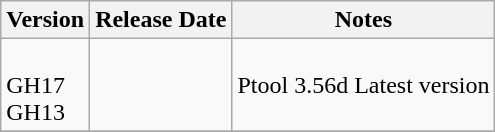<table class="wikitable plainlinks" border="1">
<tr>
<th>Version</th>
<th>Release Date</th>
<th>Notes</th>
</tr>
<tr>
<td><br>GH17<br>
GH13</td>
<td></td>
<td>Ptool 3.56d Latest version</td>
</tr>
<tr>
</tr>
</table>
